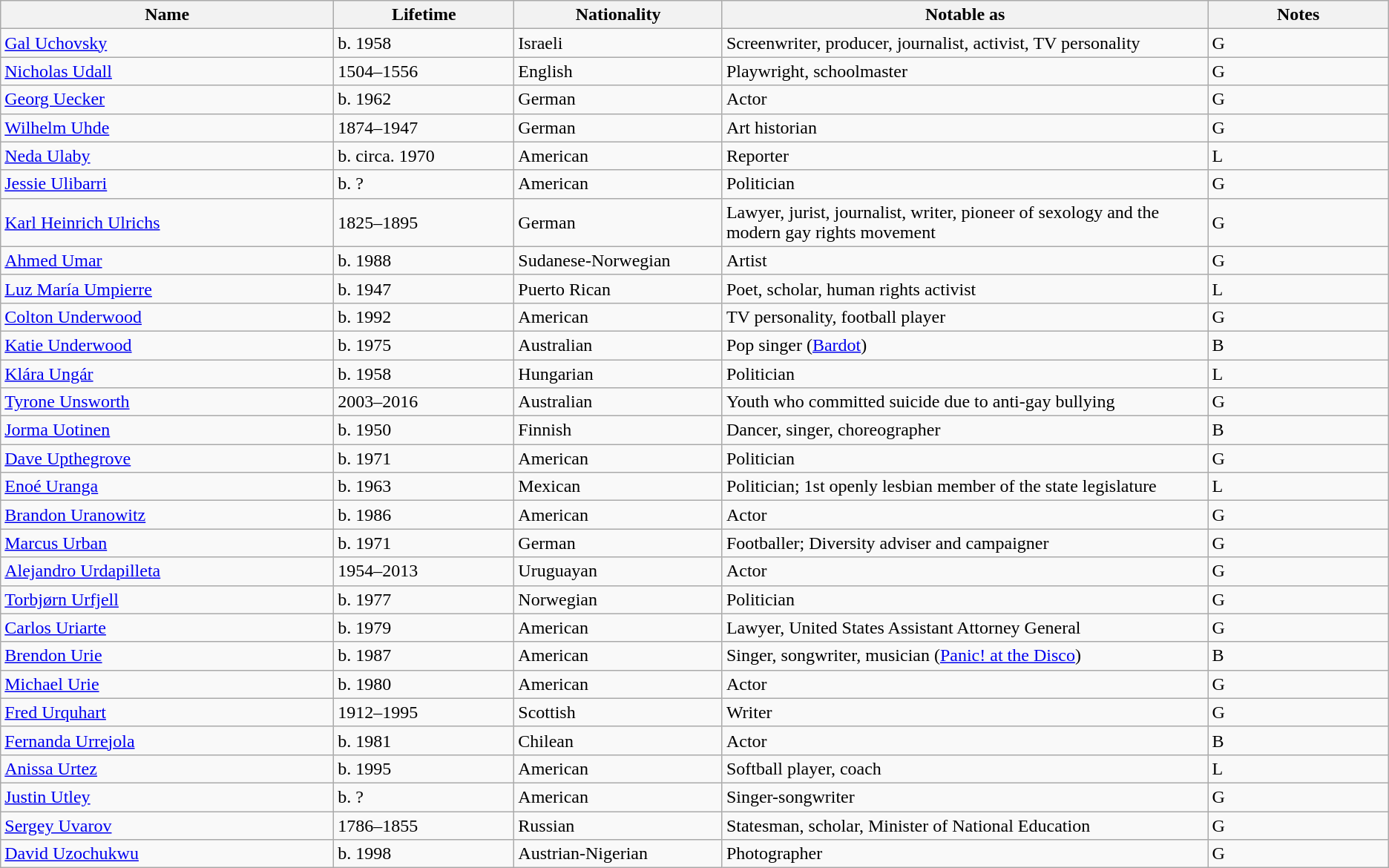<table class="wikitable sortable">
<tr>
<th style="width:24%;">Name</th>
<th style="width:13%;">Lifetime</th>
<th style="width:15%;">Nationality</th>
<th style="width:35%;">Notable as</th>
<th style="width:17%;">Notes</th>
</tr>
<tr>
<td><a href='#'>Gal Uchovsky</a></td>
<td>b. 1958</td>
<td>Israeli</td>
<td>Screenwriter, producer, journalist, activist, TV personality</td>
<td>G</td>
</tr>
<tr>
<td><a href='#'>Nicholas Udall</a></td>
<td>1504–1556</td>
<td>English</td>
<td>Playwright, schoolmaster</td>
<td>G</td>
</tr>
<tr>
<td><a href='#'>Georg Uecker</a></td>
<td>b. 1962</td>
<td>German</td>
<td>Actor</td>
<td>G</td>
</tr>
<tr>
<td><a href='#'>Wilhelm Uhde</a></td>
<td>1874–1947</td>
<td>German</td>
<td>Art historian</td>
<td>G</td>
</tr>
<tr>
<td><a href='#'>Neda Ulaby</a></td>
<td>b. circa. 1970</td>
<td>American</td>
<td>Reporter</td>
<td>L</td>
</tr>
<tr>
<td><a href='#'>Jessie Ulibarri</a></td>
<td>b. ?</td>
<td>American</td>
<td>Politician</td>
<td>G</td>
</tr>
<tr>
<td><a href='#'>Karl Heinrich Ulrichs</a></td>
<td>1825–1895</td>
<td>German</td>
<td>Lawyer, jurist, journalist, writer, pioneer of sexology and the modern gay rights movement</td>
<td>G</td>
</tr>
<tr>
<td><a href='#'>Ahmed Umar</a></td>
<td>b. 1988</td>
<td>Sudanese-Norwegian</td>
<td>Artist</td>
<td>G</td>
</tr>
<tr>
<td><a href='#'>Luz María Umpierre</a></td>
<td>b. 1947</td>
<td>Puerto Rican</td>
<td>Poet, scholar, human rights activist</td>
<td>L</td>
</tr>
<tr>
<td><a href='#'>Colton Underwood</a></td>
<td>b. 1992</td>
<td>American</td>
<td>TV personality, football player</td>
<td>G</td>
</tr>
<tr>
<td><a href='#'>Katie Underwood</a></td>
<td>b. 1975</td>
<td>Australian</td>
<td>Pop singer (<a href='#'>Bardot</a>)</td>
<td>B</td>
</tr>
<tr>
<td><a href='#'>Klára Ungár</a></td>
<td>b. 1958</td>
<td>Hungarian</td>
<td>Politician</td>
<td>L</td>
</tr>
<tr>
<td><a href='#'>Tyrone Unsworth</a></td>
<td>2003–2016</td>
<td>Australian</td>
<td>Youth who committed suicide due to anti-gay bullying</td>
<td>G</td>
</tr>
<tr>
<td><a href='#'>Jorma Uotinen</a></td>
<td>b. 1950</td>
<td>Finnish</td>
<td>Dancer, singer, choreographer</td>
<td>B</td>
</tr>
<tr>
<td><a href='#'>Dave Upthegrove</a></td>
<td>b. 1971</td>
<td>American</td>
<td>Politician</td>
<td>G</td>
</tr>
<tr>
<td><a href='#'>Enoé Uranga</a></td>
<td>b. 1963</td>
<td>Mexican</td>
<td>Politician; 1st openly lesbian member of the state legislature</td>
<td>L</td>
</tr>
<tr>
<td><a href='#'>Brandon Uranowitz</a></td>
<td>b. 1986</td>
<td>American</td>
<td>Actor</td>
<td>G</td>
</tr>
<tr>
<td><a href='#'>Marcus Urban</a></td>
<td>b. 1971</td>
<td>German</td>
<td>Footballer; Diversity adviser and campaigner</td>
<td>G</td>
</tr>
<tr>
<td><a href='#'>Alejandro Urdapilleta</a></td>
<td>1954–2013</td>
<td>Uruguayan</td>
<td>Actor</td>
<td>G</td>
</tr>
<tr>
<td><a href='#'>Torbjørn Urfjell</a></td>
<td>b. 1977</td>
<td>Norwegian</td>
<td>Politician</td>
<td>G</td>
</tr>
<tr>
<td><a href='#'>Carlos Uriarte</a></td>
<td>b. 1979</td>
<td>American</td>
<td>Lawyer, United States Assistant Attorney General</td>
<td>G</td>
</tr>
<tr>
<td><a href='#'>Brendon Urie</a></td>
<td>b. 1987</td>
<td>American</td>
<td>Singer, songwriter, musician (<a href='#'>Panic! at the Disco</a>)</td>
<td>B</td>
</tr>
<tr>
<td><a href='#'>Michael Urie</a></td>
<td>b. 1980</td>
<td>American</td>
<td>Actor</td>
<td>G</td>
</tr>
<tr>
<td><a href='#'>Fred Urquhart</a></td>
<td>1912–1995</td>
<td>Scottish</td>
<td>Writer</td>
<td>G</td>
</tr>
<tr>
<td><a href='#'>Fernanda Urrejola</a></td>
<td>b. 1981</td>
<td>Chilean</td>
<td>Actor</td>
<td>B</td>
</tr>
<tr>
<td><a href='#'>Anissa Urtez</a></td>
<td>b. 1995</td>
<td>American</td>
<td>Softball player, coach</td>
<td>L</td>
</tr>
<tr>
<td><a href='#'>Justin Utley</a></td>
<td>b. ?</td>
<td>American</td>
<td>Singer-songwriter</td>
<td>G</td>
</tr>
<tr>
<td><a href='#'>Sergey Uvarov</a></td>
<td>1786–1855</td>
<td>Russian</td>
<td>Statesman, scholar, Minister of National Education</td>
<td>G</td>
</tr>
<tr>
<td><a href='#'>David Uzochukwu</a></td>
<td>b. 1998</td>
<td>Austrian-Nigerian</td>
<td>Photographer</td>
<td>G</td>
</tr>
</table>
